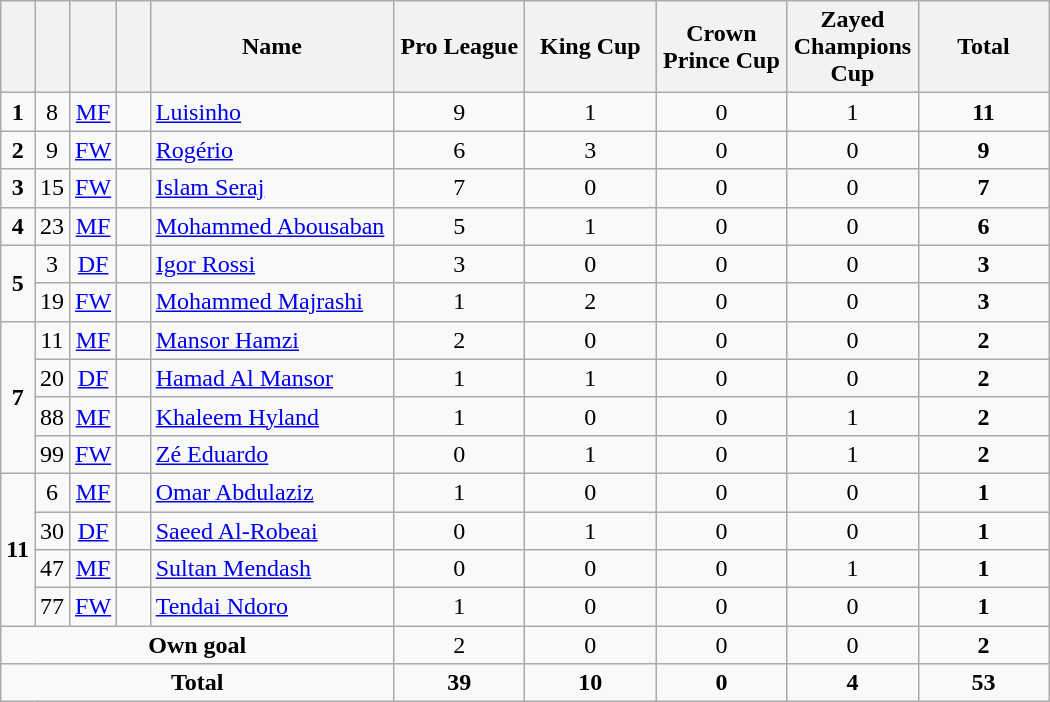<table class="wikitable" style="text-align:center">
<tr>
<th width=15></th>
<th width=15></th>
<th width=15></th>
<th width=15></th>
<th width=155>Name</th>
<th width=80>Pro League</th>
<th width=80>King Cup</th>
<th width=80>Crown Prince Cup</th>
<th width=80>Zayed Champions Cup</th>
<th width=80>Total</th>
</tr>
<tr>
<td><strong>1</strong></td>
<td>8</td>
<td><a href='#'>MF</a></td>
<td></td>
<td align=left><a href='#'>Luisinho</a></td>
<td>9</td>
<td>1</td>
<td>0</td>
<td>1</td>
<td><strong>11</strong></td>
</tr>
<tr>
<td><strong>2</strong></td>
<td>9</td>
<td><a href='#'>FW</a></td>
<td></td>
<td align=left><a href='#'>Rogério</a></td>
<td>6</td>
<td>3</td>
<td>0</td>
<td>0</td>
<td><strong>9</strong></td>
</tr>
<tr>
<td><strong>3</strong></td>
<td>15</td>
<td><a href='#'>FW</a></td>
<td></td>
<td align=left><a href='#'>Islam Seraj</a></td>
<td>7</td>
<td>0</td>
<td>0</td>
<td>0</td>
<td><strong>7</strong></td>
</tr>
<tr>
<td><strong>4</strong></td>
<td>23</td>
<td><a href='#'>MF</a></td>
<td></td>
<td align=left><a href='#'>Mohammed Abousaban</a></td>
<td>5</td>
<td>1</td>
<td>0</td>
<td>0</td>
<td><strong>6</strong></td>
</tr>
<tr>
<td rowspan=2><strong>5</strong></td>
<td>3</td>
<td><a href='#'>DF</a></td>
<td></td>
<td align=left><a href='#'>Igor Rossi</a></td>
<td>3</td>
<td>0</td>
<td>0</td>
<td>0</td>
<td><strong>3</strong></td>
</tr>
<tr>
<td>19</td>
<td><a href='#'>FW</a></td>
<td></td>
<td align=left><a href='#'>Mohammed Majrashi</a></td>
<td>1</td>
<td>2</td>
<td>0</td>
<td>0</td>
<td><strong>3</strong></td>
</tr>
<tr>
<td rowspan=4><strong>7</strong></td>
<td>11</td>
<td><a href='#'>MF</a></td>
<td></td>
<td align=left><a href='#'>Mansor Hamzi</a></td>
<td>2</td>
<td>0</td>
<td>0</td>
<td>0</td>
<td><strong>2</strong></td>
</tr>
<tr>
<td>20</td>
<td><a href='#'>DF</a></td>
<td></td>
<td align=left><a href='#'>Hamad Al Mansor</a></td>
<td>1</td>
<td>1</td>
<td>0</td>
<td>0</td>
<td><strong>2</strong></td>
</tr>
<tr>
<td>88</td>
<td><a href='#'>MF</a></td>
<td></td>
<td align=left><a href='#'>Khaleem Hyland</a></td>
<td>1</td>
<td>0</td>
<td>0</td>
<td>1</td>
<td><strong>2</strong></td>
</tr>
<tr>
<td>99</td>
<td><a href='#'>FW</a></td>
<td></td>
<td align=left><a href='#'>Zé Eduardo</a></td>
<td>0</td>
<td>1</td>
<td>0</td>
<td>1</td>
<td><strong>2</strong></td>
</tr>
<tr>
<td rowspan=4><strong>11</strong></td>
<td>6</td>
<td><a href='#'>MF</a></td>
<td></td>
<td align=left><a href='#'>Omar Abdulaziz</a></td>
<td>1</td>
<td>0</td>
<td>0</td>
<td>0</td>
<td><strong>1</strong></td>
</tr>
<tr>
<td>30</td>
<td><a href='#'>DF</a></td>
<td></td>
<td align=left><a href='#'>Saeed Al-Robeai</a></td>
<td>0</td>
<td>1</td>
<td>0</td>
<td>0</td>
<td><strong>1</strong></td>
</tr>
<tr>
<td>47</td>
<td><a href='#'>MF</a></td>
<td></td>
<td align=left><a href='#'>Sultan Mendash</a></td>
<td>0</td>
<td>0</td>
<td>0</td>
<td>1</td>
<td><strong>1</strong></td>
</tr>
<tr>
<td>77</td>
<td><a href='#'>FW</a></td>
<td></td>
<td align=left><a href='#'>Tendai Ndoro</a></td>
<td>1</td>
<td>0</td>
<td>0</td>
<td>0</td>
<td><strong>1</strong></td>
</tr>
<tr>
<td colspan=5><strong>Own goal</strong></td>
<td>2</td>
<td>0</td>
<td>0</td>
<td>0</td>
<td><strong>2</strong></td>
</tr>
<tr>
<td colspan=5><strong>Total</strong></td>
<td><strong>39</strong></td>
<td><strong>10</strong></td>
<td><strong>0</strong></td>
<td><strong>4</strong></td>
<td><strong>53</strong></td>
</tr>
</table>
